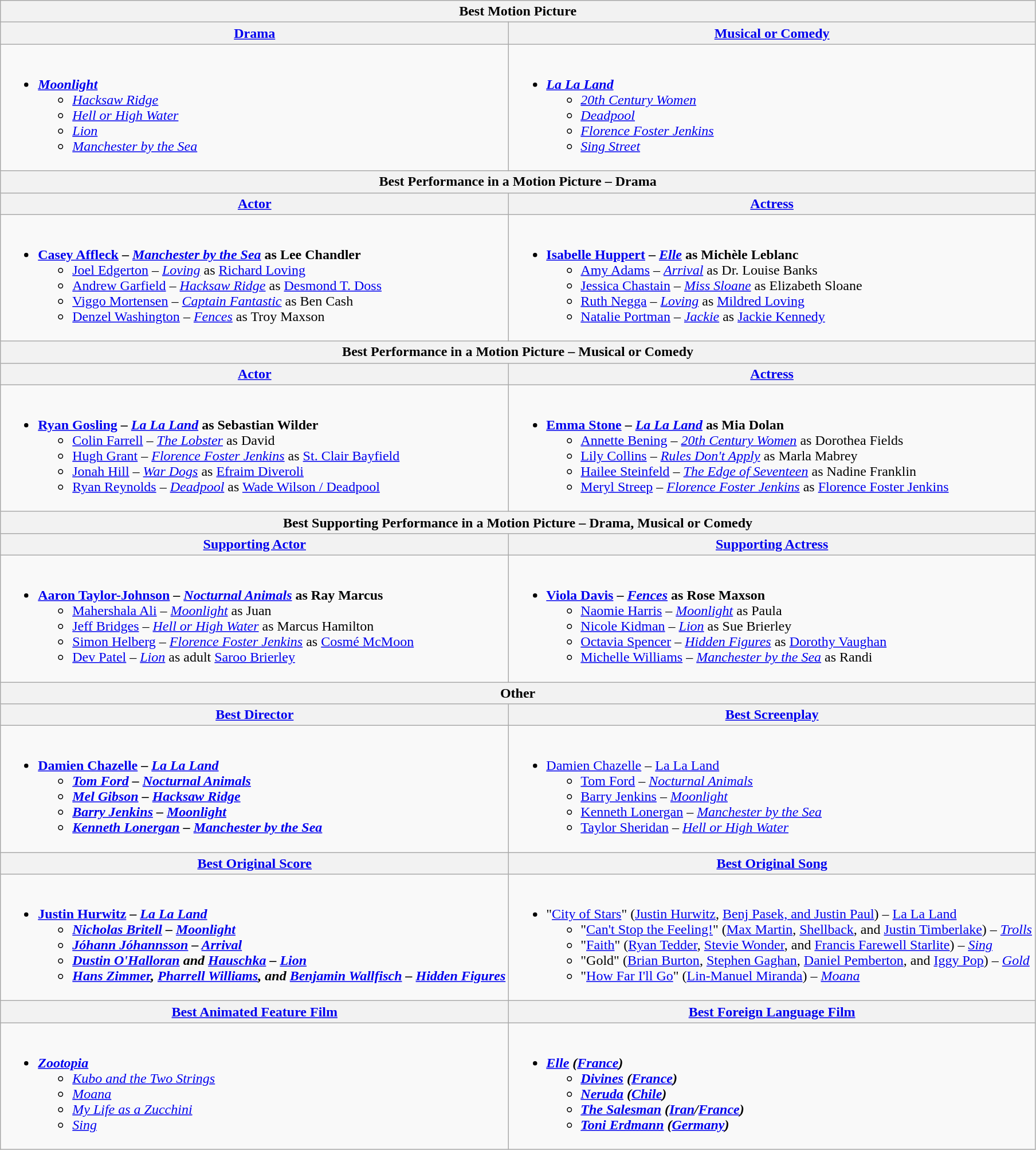<table class=wikitable style="width=100%">
<tr>
<th colspan=2>Best Motion Picture</th>
</tr>
<tr>
<th style="width=50%"><a href='#'>Drama</a></th>
<th style="width=50%"><a href='#'>Musical or Comedy</a></th>
</tr>
<tr>
<td valign="top"><br><ul><li><strong><em><a href='#'>Moonlight</a></em></strong><ul><li><em><a href='#'>Hacksaw Ridge</a></em></li><li><em><a href='#'>Hell or High Water</a></em></li><li><em><a href='#'>Lion</a></em></li><li><em><a href='#'>Manchester by the Sea</a></em></li></ul></li></ul></td>
<td valign="top"><br><ul><li><strong><em><a href='#'>La La Land</a></em></strong><ul><li><em><a href='#'>20th Century Women</a></em></li><li><em><a href='#'>Deadpool</a></em></li><li><em><a href='#'>Florence Foster Jenkins</a></em></li><li><em><a href='#'>Sing Street</a></em></li></ul></li></ul></td>
</tr>
<tr>
<th colspan=2>Best Performance in a Motion Picture – Drama</th>
</tr>
<tr>
<th><a href='#'>Actor</a></th>
<th><a href='#'>Actress</a></th>
</tr>
<tr>
<td valign="top"><br><ul><li><strong><a href='#'>Casey Affleck</a> – <em><a href='#'>Manchester by the Sea</a></em> as Lee Chandler </strong><ul><li><a href='#'>Joel Edgerton</a> – <em><a href='#'>Loving</a></em> as <a href='#'>Richard Loving</a></li><li><a href='#'>Andrew Garfield</a> – <em><a href='#'>Hacksaw Ridge</a></em> as <a href='#'>Desmond T. Doss</a></li><li><a href='#'>Viggo Mortensen</a> – <em><a href='#'>Captain Fantastic</a></em> as Ben Cash</li><li><a href='#'>Denzel Washington</a> – <em><a href='#'>Fences</a></em> as Troy Maxson</li></ul></li></ul></td>
<td valign="top"><br><ul><li><strong><a href='#'>Isabelle Huppert</a> – <em><a href='#'>Elle</a></em> as Michèle Leblanc </strong><ul><li><a href='#'>Amy Adams</a> – <em><a href='#'>Arrival</a></em> as Dr. Louise Banks</li><li><a href='#'>Jessica Chastain</a> – <em><a href='#'>Miss Sloane</a></em> as Elizabeth Sloane</li><li><a href='#'>Ruth Negga</a> – <em><a href='#'>Loving</a></em> as <a href='#'>Mildred Loving</a></li><li><a href='#'>Natalie Portman</a> – <em><a href='#'>Jackie</a></em> as <a href='#'>Jackie Kennedy</a></li></ul></li></ul></td>
</tr>
<tr>
<th colspan=2>Best Performance in a Motion Picture – Musical or Comedy</th>
</tr>
<tr>
<th><a href='#'>Actor</a></th>
<th><a href='#'>Actress</a></th>
</tr>
<tr>
<td valign="top"><br><ul><li><strong><a href='#'>Ryan Gosling</a> – <em><a href='#'>La La Land</a></em> as Sebastian Wilder</strong><ul><li><a href='#'>Colin Farrell</a> – <em><a href='#'>The Lobster</a></em> as David</li><li><a href='#'>Hugh Grant</a> – <em><a href='#'>Florence Foster Jenkins</a></em> as <a href='#'>St. Clair Bayfield</a></li><li><a href='#'>Jonah Hill</a> – <em><a href='#'>War Dogs</a></em> as <a href='#'>Efraim Diveroli</a></li><li><a href='#'>Ryan Reynolds</a> – <em><a href='#'>Deadpool</a></em> as <a href='#'>Wade Wilson / Deadpool</a></li></ul></li></ul></td>
<td valign="top"><br><ul><li><strong><a href='#'>Emma Stone</a> – <em><a href='#'>La La Land</a></em> as Mia Dolan</strong><ul><li><a href='#'>Annette Bening</a> – <em><a href='#'>20th Century Women</a></em> as Dorothea Fields</li><li><a href='#'>Lily Collins</a> – <em><a href='#'>Rules Don't Apply</a></em> as Marla Mabrey</li><li><a href='#'>Hailee Steinfeld</a> – <em><a href='#'>The Edge of Seventeen</a></em> as Nadine Franklin</li><li><a href='#'>Meryl Streep</a> – <em><a href='#'>Florence Foster Jenkins</a></em> as <a href='#'>Florence Foster Jenkins</a></li></ul></li></ul></td>
</tr>
<tr>
<th colspan=2>Best Supporting Performance in a Motion Picture – Drama, Musical or Comedy</th>
</tr>
<tr>
<th><a href='#'>Supporting Actor</a></th>
<th><a href='#'>Supporting Actress</a></th>
</tr>
<tr>
<td valign="top"><br><ul><li><strong><a href='#'>Aaron Taylor-Johnson</a> – <em><a href='#'>Nocturnal Animals</a></em> as Ray Marcus</strong><ul><li><a href='#'>Mahershala Ali</a> – <em><a href='#'>Moonlight</a></em> as Juan</li><li><a href='#'>Jeff Bridges</a> – <em><a href='#'>Hell or High Water</a></em> as Marcus Hamilton</li><li><a href='#'>Simon Helberg</a> – <em><a href='#'>Florence Foster Jenkins</a></em> as <a href='#'>Cosmé McMoon</a></li><li><a href='#'>Dev Patel</a> – <em><a href='#'>Lion</a></em> as adult <a href='#'>Saroo Brierley</a></li></ul></li></ul></td>
<td valign="top"><br><ul><li><strong><a href='#'>Viola Davis</a> – <em><a href='#'>Fences</a></em> as Rose Maxson</strong><ul><li><a href='#'>Naomie Harris</a> – <em><a href='#'>Moonlight</a></em> as Paula</li><li><a href='#'>Nicole Kidman</a> – <em><a href='#'>Lion</a></em> as Sue Brierley</li><li><a href='#'>Octavia Spencer</a> – <em><a href='#'>Hidden Figures</a></em> as <a href='#'>Dorothy Vaughan</a></li><li><a href='#'>Michelle Williams</a> – <em><a href='#'>Manchester by the Sea</a></em> as Randi</li></ul></li></ul></td>
</tr>
<tr>
<th colspan=2>Other</th>
</tr>
<tr>
<th><a href='#'>Best Director</a></th>
<th><a href='#'>Best Screenplay</a></th>
</tr>
<tr>
<td valign="top"><br><ul><li><strong><a href='#'>Damien Chazelle</a> – <em><a href='#'>La La Land</a><strong><em><ul><li><a href='#'>Tom Ford</a> – </em><a href='#'>Nocturnal Animals</a><em></li><li><a href='#'>Mel Gibson</a> – </em><a href='#'>Hacksaw Ridge</a><em></li><li><a href='#'>Barry Jenkins</a> – </em><a href='#'>Moonlight</a><em></li><li><a href='#'>Kenneth Lonergan</a> – </em><a href='#'>Manchester by the Sea</a><em></li></ul></li></ul></td>
<td valign="top"><br><ul><li></strong><a href='#'>Damien Chazelle</a> – </em><a href='#'>La La Land</a></em></strong><ul><li><a href='#'>Tom Ford</a> – <em><a href='#'>Nocturnal Animals</a></em></li><li><a href='#'>Barry Jenkins</a> – <em><a href='#'>Moonlight</a></em></li><li><a href='#'>Kenneth Lonergan</a> – <em><a href='#'>Manchester by the Sea</a></em></li><li><a href='#'>Taylor Sheridan</a> – <em><a href='#'>Hell or High Water</a></em></li></ul></li></ul></td>
</tr>
<tr>
<th><a href='#'>Best Original Score</a></th>
<th><a href='#'>Best Original Song</a></th>
</tr>
<tr>
<td valign="top"><br><ul><li><strong><a href='#'>Justin Hurwitz</a> – <em><a href='#'>La La Land</a><strong><em><ul><li><a href='#'>Nicholas Britell</a> – </em><a href='#'>Moonlight</a><em></li><li><a href='#'>Jóhann Jóhannsson</a> – </em><a href='#'>Arrival</a><em></li><li><a href='#'>Dustin O'Halloran</a> and <a href='#'>Hauschka</a> – </em><a href='#'>Lion</a><em></li><li><a href='#'>Hans Zimmer</a>, <a href='#'>Pharrell Williams</a>, and <a href='#'>Benjamin Wallfisch</a> – </em><a href='#'>Hidden Figures</a><em></li></ul></li></ul></td>
<td valign="top"><br><ul><li></strong>"<a href='#'>City of Stars</a>" (<a href='#'>Justin Hurwitz</a>, <a href='#'>Benj Pasek, and Justin Paul</a>) – </em><a href='#'>La La Land</a></em></strong><ul><li>"<a href='#'>Can't Stop the Feeling!</a>" (<a href='#'>Max Martin</a>, <a href='#'>Shellback</a>, and <a href='#'>Justin Timberlake</a>) – <em><a href='#'>Trolls</a></em></li><li>"<a href='#'>Faith</a>" (<a href='#'>Ryan Tedder</a>, <a href='#'>Stevie Wonder</a>, and <a href='#'>Francis Farewell Starlite</a>) – <em><a href='#'>Sing</a></em></li><li>"Gold" (<a href='#'>Brian Burton</a>, <a href='#'>Stephen Gaghan</a>, <a href='#'>Daniel Pemberton</a>, and <a href='#'>Iggy Pop</a>) – <em><a href='#'>Gold</a></em></li><li>"<a href='#'>How Far I'll Go</a>" (<a href='#'>Lin-Manuel Miranda</a>) – <em><a href='#'>Moana</a></em></li></ul></li></ul></td>
</tr>
<tr>
<th><a href='#'>Best Animated Feature Film</a></th>
<th><a href='#'>Best Foreign Language Film</a></th>
</tr>
<tr>
<td valign="top"><br><ul><li><strong><em><a href='#'>Zootopia</a></em></strong><ul><li><em><a href='#'>Kubo and the Two Strings</a></em></li><li><em><a href='#'>Moana</a></em></li><li><em><a href='#'>My Life as a Zucchini</a></em></li><li><em><a href='#'>Sing</a></em></li></ul></li></ul></td>
<td valign="top"><br><ul><li><strong><em><a href='#'>Elle</a><em> (<a href='#'>France</a>)<strong><ul><li></em><a href='#'>Divines</a><em> (<a href='#'>France</a>)</li><li></em><a href='#'>Neruda</a><em> (<a href='#'>Chile</a>)</li><li></em><a href='#'>The Salesman</a><em> (<a href='#'>Iran</a>/<a href='#'>France</a>)</li><li></em><a href='#'>Toni Erdmann</a><em> (<a href='#'>Germany</a>)</li></ul></li></ul></td>
</tr>
</table>
